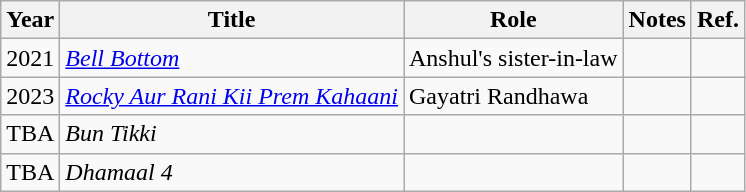<table class="wikitable">
<tr>
<th>Year</th>
<th>Title</th>
<th>Role</th>
<th>Notes</th>
<th>Ref.</th>
</tr>
<tr>
<td>2021</td>
<td><em><a href='#'>Bell Bottom</a></em></td>
<td>Anshul's sister-in-law</td>
<td></td>
<td></td>
</tr>
<tr>
<td>2023</td>
<td><em><a href='#'>Rocky Aur Rani Kii Prem Kahaani</a></em></td>
<td>Gayatri Randhawa</td>
<td></td>
<td></td>
</tr>
<tr>
<td>TBA</td>
<td><em>Bun Tikki</em></td>
<td></td>
<td></td>
<td></td>
</tr>
<tr>
<td>TBA</td>
<td><em>Dhamaal 4</em></td>
<td></td>
<td></td>
<td></td>
</tr>
</table>
